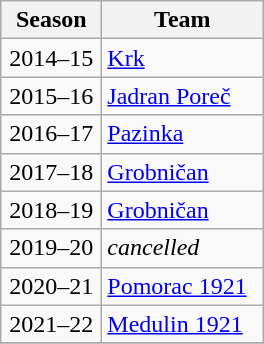<table class="wikitable" style="text-align: center;">
<tr>
<th width=60>Season</th>
<th width=100>Team</th>
</tr>
<tr>
<td>2014–15</td>
<td align="left"><a href='#'>Krk</a></td>
</tr>
<tr>
<td>2015–16</td>
<td align="left"><a href='#'>Jadran Poreč</a></td>
</tr>
<tr>
<td>2016–17</td>
<td align="left"><a href='#'>Pazinka</a></td>
</tr>
<tr>
<td>2017–18</td>
<td align="left"><a href='#'>Grobničan</a></td>
</tr>
<tr>
<td>2018–19</td>
<td align="left"><a href='#'>Grobničan</a></td>
</tr>
<tr>
<td>2019–20</td>
<td align="left"><em>cancelled</em></td>
</tr>
<tr>
<td>2020–21</td>
<td align="left"><a href='#'>Pomorac 1921</a></td>
</tr>
<tr>
<td>2021–22</td>
<td align="left"><a href='#'>Medulin 1921</a></td>
</tr>
<tr>
</tr>
</table>
